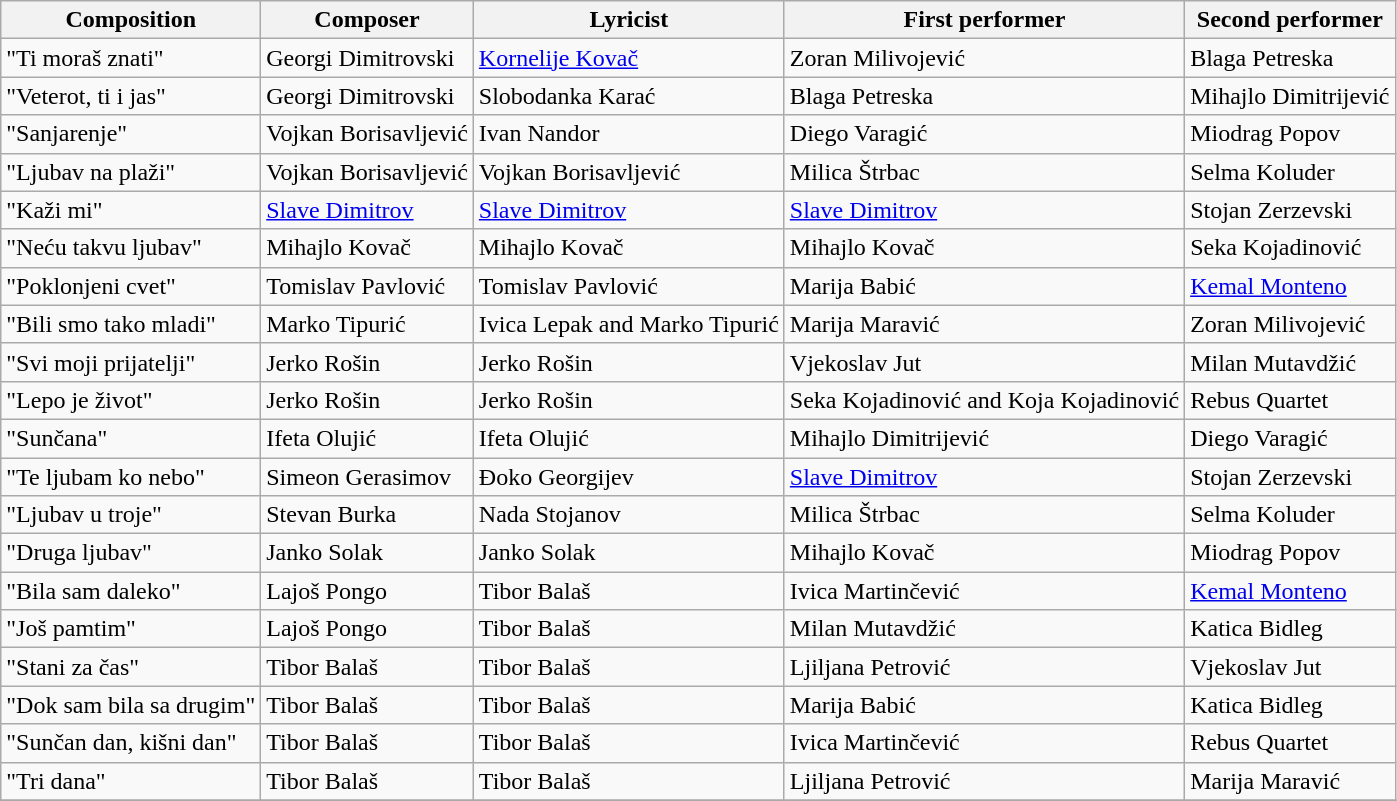<table class="wikitable sortable">
<tr>
<th class="unsortable">Composition</th>
<th class="unsortable">Composer</th>
<th class="unsortable">Lyricist</th>
<th class="unsortable">First performer</th>
<th class="unsortable">Second performer</th>
</tr>
<tr>
<td>"Ti moraš znati"</td>
<td>Georgi Dimitrovski</td>
<td><a href='#'>Kornelije Kovač</a></td>
<td>Zoran Milivojević</td>
<td>Blaga Petreska</td>
</tr>
<tr>
<td>"Veterot, ti i jas"</td>
<td>Georgi Dimitrovski</td>
<td>Slobodanka Karać</td>
<td>Blaga Petreska</td>
<td>Mihajlo Dimitrijević</td>
</tr>
<tr>
<td>"Sanjarenje"</td>
<td>Vojkan Borisavljević</td>
<td>Ivan Nandor</td>
<td>Diego Varagić</td>
<td>Miodrag Popov</td>
</tr>
<tr>
<td>"Ljubav na plaži"</td>
<td>Vojkan Borisavljević</td>
<td>Vojkan Borisavljević</td>
<td>Milica Štrbac</td>
<td>Selma Koluder</td>
</tr>
<tr>
<td>"Kaži mi"</td>
<td><a href='#'>Slave Dimitrov</a></td>
<td><a href='#'>Slave Dimitrov</a></td>
<td><a href='#'>Slave Dimitrov</a></td>
<td>Stojan Zerzevski</td>
</tr>
<tr>
<td>"Neću takvu ljubav"</td>
<td>Mihajlo Kovač</td>
<td>Mihajlo Kovač</td>
<td>Mihajlo Kovač</td>
<td>Seka Kojadinović</td>
</tr>
<tr>
<td>"Poklonjeni cvet"</td>
<td>Tomislav Pavlović</td>
<td>Tomislav Pavlović</td>
<td>Marija Babić</td>
<td><a href='#'>Kemal Monteno</a></td>
</tr>
<tr>
<td>"Bili smo tako mladi"</td>
<td>Marko Tipurić</td>
<td>Ivica Lepak and Marko Tipurić</td>
<td>Marija Maravić</td>
<td>Zoran Milivojević</td>
</tr>
<tr>
<td>"Svi moji prijatelji"</td>
<td>Jerko Rošin</td>
<td>Jerko Rošin</td>
<td>Vjekoslav Jut</td>
<td>Milan Mutavdžić</td>
</tr>
<tr>
<td>"Lepo je život"</td>
<td>Jerko Rošin</td>
<td>Jerko Rošin</td>
<td>Seka Kojadinović and Koja Kojadinović</td>
<td>Rebus Quartet</td>
</tr>
<tr>
<td>"Sunčana"</td>
<td>Ifeta Olujić</td>
<td>Ifeta Olujić</td>
<td>Mihajlo Dimitrijević</td>
<td>Diego Varagić</td>
</tr>
<tr>
<td>"Te ljubam ko nebo"</td>
<td>Simeon Gerasimov</td>
<td>Đoko Georgijev</td>
<td><a href='#'>Slave Dimitrov</a></td>
<td>Stojan Zerzevski</td>
</tr>
<tr>
<td>"Ljubav u troje"</td>
<td>Stevan Burka</td>
<td>Nada Stojanov</td>
<td>Milica Štrbac</td>
<td>Selma Koluder</td>
</tr>
<tr>
<td>"Druga ljubav"</td>
<td>Janko Solak</td>
<td>Janko Solak</td>
<td>Mihajlo Kovač</td>
<td>Miodrag Popov</td>
</tr>
<tr>
<td>"Bila sam daleko"</td>
<td>Lajoš Pongo</td>
<td>Tibor Balaš</td>
<td>Ivica Martinčević</td>
<td><a href='#'>Kemal Monteno</a></td>
</tr>
<tr>
<td>"Još pamtim"</td>
<td>Lajoš Pongo</td>
<td>Tibor Balaš</td>
<td>Milan Mutavdžić</td>
<td>Katica Bidleg</td>
</tr>
<tr>
<td>"Stani za čas"</td>
<td>Tibor Balaš</td>
<td>Tibor Balaš</td>
<td>Ljiljana Petrović</td>
<td>Vjekoslav Jut</td>
</tr>
<tr>
<td>"Dok sam bila sa drugim"</td>
<td>Tibor Balaš</td>
<td>Tibor Balaš</td>
<td>Marija Babić</td>
<td>Katica Bidleg</td>
</tr>
<tr>
<td>"Sunčan dan, kišni dan"</td>
<td>Tibor Balaš</td>
<td>Tibor Balaš</td>
<td>Ivica Martinčević</td>
<td>Rebus Quartet</td>
</tr>
<tr>
<td>"Tri dana"</td>
<td>Tibor Balaš</td>
<td>Tibor Balaš</td>
<td>Ljiljana Petrović</td>
<td>Marija Maravić</td>
</tr>
<tr>
</tr>
</table>
